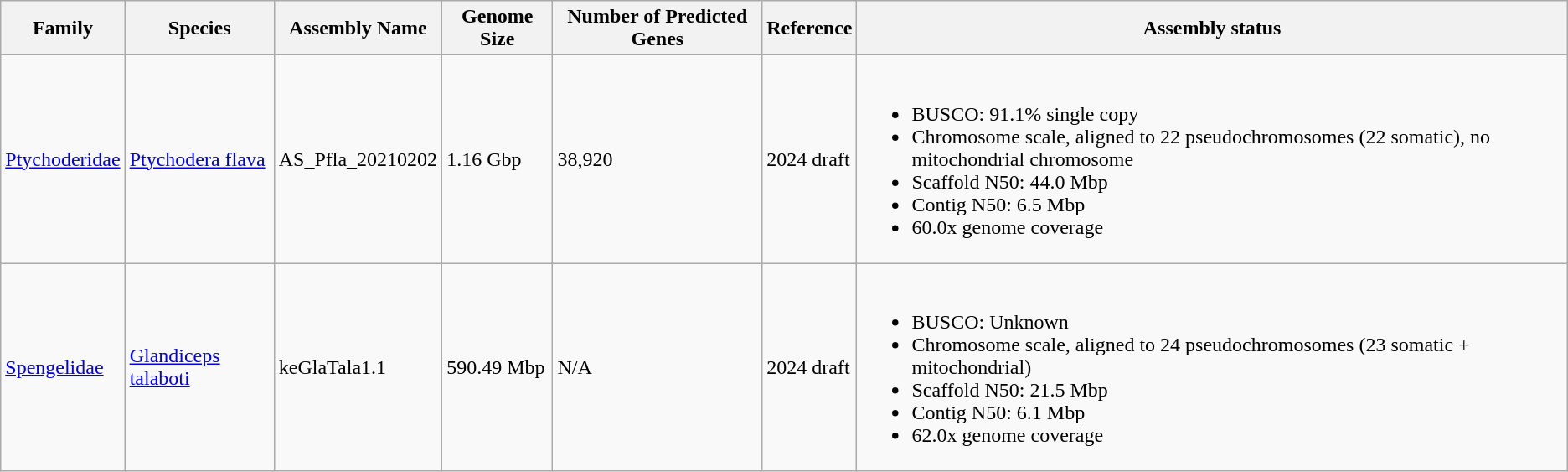<table class="wikitable sortable">
<tr>
<th>Family</th>
<th>Species</th>
<th>Assembly Name</th>
<th>Genome Size</th>
<th>Number of Predicted Genes</th>
<th>Reference</th>
<th>Assembly status</th>
</tr>
<tr>
<td><a href='#'>Ptychoderidae</a></td>
<td><a href='#'>Ptychodera flava</a></td>
<td>AS_Pfla_20210202</td>
<td>1.16 Gbp</td>
<td>38,920</td>
<td>2024 draft</td>
<td><br><ul><li>BUSCO: 91.1% single copy</li><li>Chromosome scale, aligned to 22 pseudochromosomes (22 somatic), no mitochondrial chromosome</li><li>Scaffold N50: 44.0 Mbp</li><li>Contig N50: 6.5 Mbp</li><li>60.0x genome coverage</li></ul></td>
</tr>
<tr>
<td><a href='#'>Spengelidae</a></td>
<td><a href='#'>Glandiceps talaboti</a></td>
<td>keGlaTala1.1</td>
<td>590.49 Mbp</td>
<td>N/A</td>
<td>2024 draft</td>
<td><br><ul><li>BUSCO: Unknown</li><li>Chromosome scale, aligned to 24 pseudochromosomes (23 somatic + mitochondrial)</li><li>Scaffold N50: 21.5 Mbp</li><li>Contig N50: 6.1 Mbp</li><li>62.0x genome coverage</li></ul></td>
</tr>
</table>
